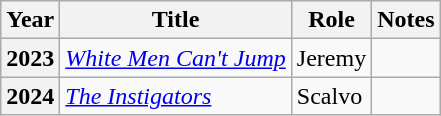<table class="wikitable sortable plainrowheaders" style="margin-right: 0;">
<tr>
<th scope="col">Year</th>
<th scope="col">Title</th>
<th scope="col">Role</th>
<th scope="col" class="unsortable">Notes</th>
</tr>
<tr>
<th scope="row">2023</th>
<td><em><a href='#'>White Men Can't Jump</a></em></td>
<td>Jeremy</td>
<td></td>
</tr>
<tr>
<th scope="row">2024</th>
<td><em><a href='#'>The Instigators</a></em></td>
<td>Scalvo</td>
<td></td>
</tr>
</table>
